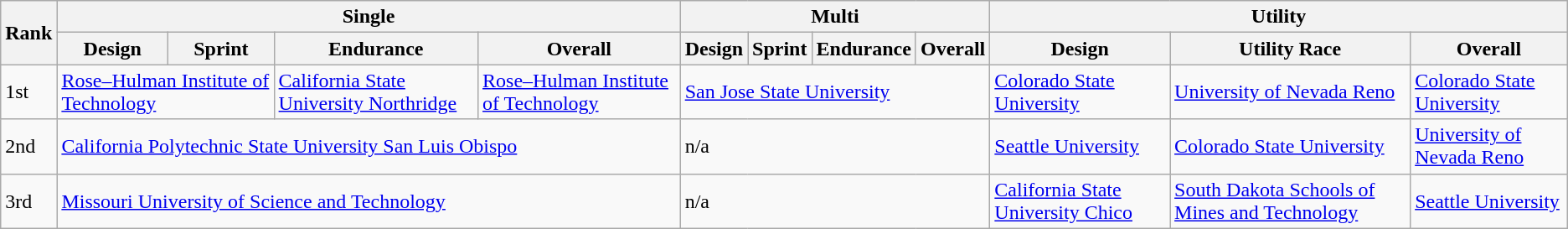<table class="wikitable mw-collapsible">
<tr>
<th rowspan="2">Rank</th>
<th colspan="4">Single</th>
<th colspan="4">Multi</th>
<th colspan="3">Utility</th>
</tr>
<tr>
<th>Design</th>
<th>Sprint</th>
<th>Endurance</th>
<th>Overall</th>
<th>Design</th>
<th>Sprint</th>
<th>Endurance</th>
<th>Overall</th>
<th>Design</th>
<th>Utility Race</th>
<th>Overall</th>
</tr>
<tr>
<td>1st</td>
<td colspan="2"><a href='#'>Rose–Hulman Institute of Technology</a></td>
<td><a href='#'>California State University Northridge</a></td>
<td><a href='#'>Rose–Hulman Institute of Technology</a></td>
<td colspan="4"><a href='#'>San Jose State University</a></td>
<td><a href='#'>Colorado State University</a></td>
<td><a href='#'>University of Nevada Reno</a></td>
<td><a href='#'>Colorado State University</a></td>
</tr>
<tr>
<td>2nd</td>
<td colspan="4"><a href='#'>California Polytechnic State University San Luis Obispo</a></td>
<td colspan="4">n/a</td>
<td><a href='#'>Seattle University</a></td>
<td><a href='#'>Colorado State University</a></td>
<td><a href='#'>University of Nevada Reno</a></td>
</tr>
<tr>
<td>3rd</td>
<td colspan="4"><a href='#'>Missouri University of Science and Technology</a></td>
<td colspan="4">n/a</td>
<td><a href='#'>California State University Chico</a></td>
<td><a href='#'>South Dakota Schools of Mines and Technology</a></td>
<td><a href='#'>Seattle University</a></td>
</tr>
</table>
